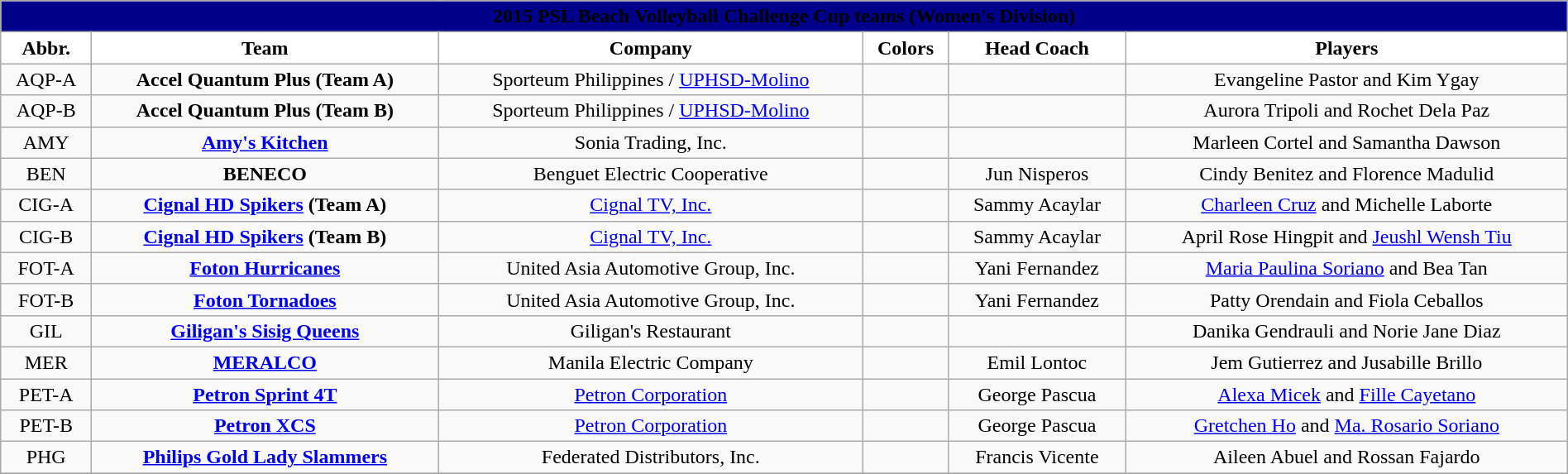<table class="wikitable" style="width:100%;">
<tr>
<th style=background:#00008B colspan=6><span>2015 PSL Beach Volleyball Challenge Cup teams (Women's Division)</span></th>
</tr>
<tr>
<th style="background:white">Abbr.</th>
<th style="background:white">Team</th>
<th style="background:white">Company</th>
<th style="background:white">Colors</th>
<th style="background:white">Head Coach</th>
<th style="background:white">Players</th>
</tr>
<tr>
<td align=center>AQP-A</td>
<td align=center><strong>Accel Quantum Plus (Team A)</strong></td>
<td align=center>Sporteum Philippines / <a href='#'>UPHSD-Molino</a></td>
<td align=center>  </td>
<td align=center></td>
<td align=center>Evangeline Pastor and Kim Ygay</td>
</tr>
<tr>
<td align=center>AQP-B</td>
<td align=center><strong>Accel Quantum Plus (Team B)</strong></td>
<td align=center>Sporteum Philippines / <a href='#'>UPHSD-Molino</a></td>
<td align=center>  </td>
<td align=center></td>
<td align=center>Aurora Tripoli and Rochet Dela Paz</td>
</tr>
<tr>
<td align=center>AMY</td>
<td align=center><strong><a href='#'>Amy's Kitchen</a></strong></td>
<td align=center>Sonia Trading, Inc.</td>
<td align=center> </td>
<td align=center></td>
<td align=center>Marleen Cortel and Samantha Dawson</td>
</tr>
<tr>
<td align=center>BEN</td>
<td align=center><strong>BENECO</strong></td>
<td align=center>Benguet Electric Cooperative</td>
<td align=center>  </td>
<td align=center>Jun Nisperos</td>
<td align=center>Cindy Benitez and Florence Madulid</td>
</tr>
<tr>
<td align=center>CIG-A</td>
<td align=center><strong><a href='#'>Cignal HD Spikers</a> (Team A)</strong></td>
<td align=center><a href='#'>Cignal TV, Inc.</a></td>
<td align=center> </td>
<td align=center>Sammy Acaylar</td>
<td align=center><a href='#'>Charleen Cruz</a> and Michelle Laborte</td>
</tr>
<tr>
<td align=center>CIG-B</td>
<td align=center><strong><a href='#'>Cignal HD Spikers</a> (Team B)</strong></td>
<td align=center><a href='#'>Cignal TV, Inc.</a></td>
<td align=center> </td>
<td align=center>Sammy Acaylar</td>
<td align=center>April Rose Hingpit and <a href='#'>Jeushl Wensh Tiu</a></td>
</tr>
<tr>
<td align=center>FOT-A</td>
<td align=center><strong><a href='#'>Foton Hurricanes</a></strong></td>
<td align=center>United Asia Automotive Group, Inc.</td>
<td align=center>  </td>
<td align=center>Yani Fernandez</td>
<td align=center><a href='#'>Maria Paulina Soriano</a> and Bea Tan</td>
</tr>
<tr>
<td align=center>FOT-B</td>
<td align=center><strong><a href='#'>Foton Tornadoes</a></strong></td>
<td align=center>United Asia Automotive Group, Inc.</td>
<td align=center>  </td>
<td align=center>Yani Fernandez</td>
<td align=center>Patty Orendain and Fiola Ceballos</td>
</tr>
<tr>
<td align=center>GIL</td>
<td align=center><strong><a href='#'>Giligan's Sisig Queens</a></strong></td>
<td align=center>Giligan's Restaurant</td>
<td align=center>  </td>
<td align=center></td>
<td align=center>Danika Gendrauli and Norie Jane Diaz</td>
</tr>
<tr>
<td align=center>MER</td>
<td align=center><strong><a href='#'>MERALCO</a></strong></td>
<td align=center>Manila Electric Company</td>
<td align=center>  </td>
<td align=center>Emil Lontoc</td>
<td align=center>Jem Gutierrez and Jusabille Brillo</td>
</tr>
<tr>
<td align=center>PET-A</td>
<td align=center><strong><a href='#'>Petron Sprint 4T</a></strong></td>
<td align=center><a href='#'>Petron Corporation</a></td>
<td align=center>  </td>
<td align=center>George Pascua</td>
<td align=center><a href='#'>Alexa Micek</a> and <a href='#'>Fille Cayetano</a></td>
</tr>
<tr>
<td align=center>PET-B</td>
<td align=center><strong><a href='#'>Petron XCS</a></strong></td>
<td align=center><a href='#'>Petron Corporation</a></td>
<td align=center>  </td>
<td align=center>George Pascua</td>
<td align=center><a href='#'>Gretchen Ho</a> and <a href='#'>Ma. Rosario Soriano</a></td>
</tr>
<tr>
<td align=center>PHG</td>
<td align=center><strong><a href='#'>Philips Gold Lady Slammers</a></strong></td>
<td align=center>Federated Distributors, Inc.</td>
<td align=center>  </td>
<td align=center>Francis Vicente</td>
<td align=center>Aileen Abuel and Rossan Fajardo</td>
</tr>
<tr>
</tr>
</table>
